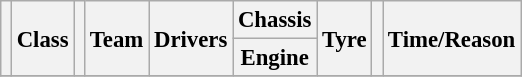<table class="wikitable" style="font-size: 95%;">
<tr>
<th rowspan=2></th>
<th rowspan=2>Class</th>
<th rowspan=2></th>
<th rowspan=2>Team</th>
<th rowspan=2>Drivers</th>
<th scope=col>Chassis</th>
<th rowspan=2>Tyre</th>
<th rowspan=2></th>
<th rowspan=2>Time/Reason</th>
</tr>
<tr>
<th scope=col>Engine</th>
</tr>
<tr>
</tr>
</table>
